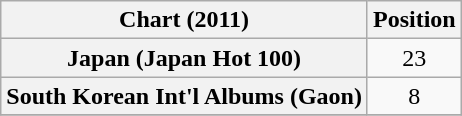<table class="wikitable plainrowheaders" style="text-align:center;">
<tr>
<th>Chart (2011)</th>
<th>Position</th>
</tr>
<tr>
<th scope="row">Japan (Japan Hot 100)</th>
<td>23</td>
</tr>
<tr>
<th scope="row">South Korean Int'l Albums (Gaon)</th>
<td>8</td>
</tr>
<tr>
</tr>
</table>
